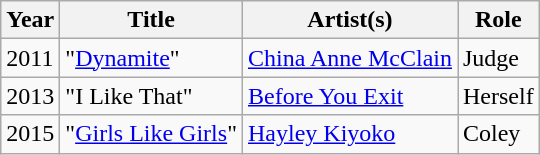<table class="wikitable">
<tr>
<th>Year</th>
<th>Title</th>
<th>Artist(s)</th>
<th>Role</th>
</tr>
<tr>
<td>2011</td>
<td>"<a href='#'>Dynamite</a>"</td>
<td><a href='#'>China Anne McClain</a></td>
<td>Judge</td>
</tr>
<tr>
<td>2013</td>
<td>"I Like That"</td>
<td><a href='#'>Before You Exit</a></td>
<td>Herself</td>
</tr>
<tr>
<td>2015</td>
<td>"<a href='#'>Girls Like Girls</a>"</td>
<td><a href='#'>Hayley Kiyoko</a></td>
<td>Coley</td>
</tr>
</table>
